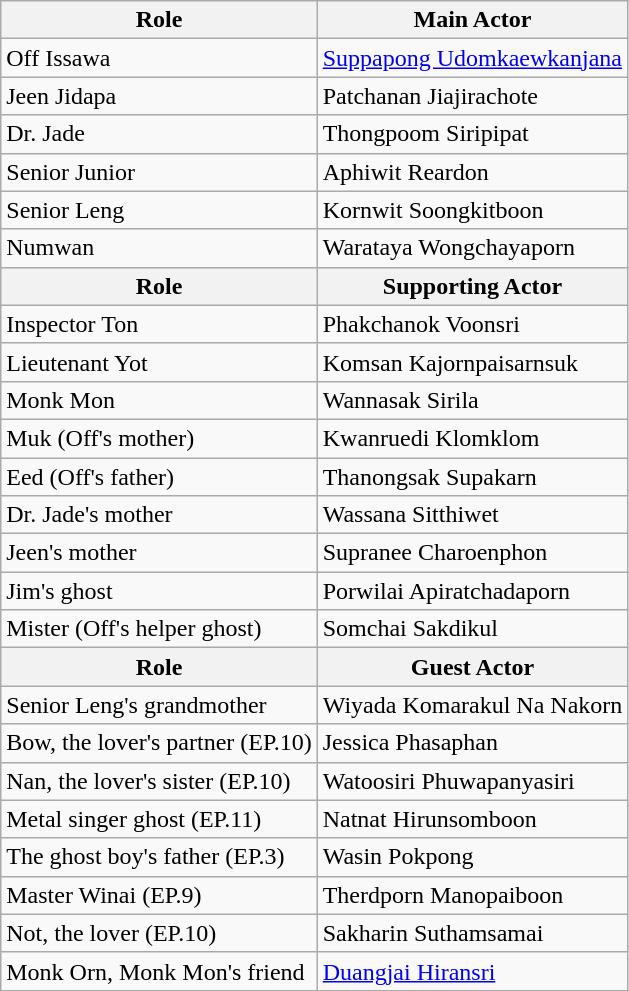<table class="wikitable">
<tr>
<th>Role</th>
<th>Main Actor</th>
</tr>
<tr>
<td>Off Issawa</td>
<td><a href='#'>Suppapong Udomkaewkanjana</a></td>
</tr>
<tr>
<td>Jeen Jidapa</td>
<td>Patchanan Jiajirachote</td>
</tr>
<tr>
<td>Dr. Jade</td>
<td>Thongpoom Siripipat</td>
</tr>
<tr>
<td>Senior Junior</td>
<td>Aphiwit Reardon</td>
</tr>
<tr>
<td>Senior Leng</td>
<td>Kornwit Soongkitboon</td>
</tr>
<tr>
<td>Numwan</td>
<td>Warataya Wongchayaporn</td>
</tr>
<tr>
<th>Role</th>
<th>Supporting Actor</th>
</tr>
<tr>
<td>Inspector Ton</td>
<td>Phakchanok Voonsri</td>
</tr>
<tr>
<td>Lieutenant Yot</td>
<td>Komsan Kajornpaisarnsuk</td>
</tr>
<tr>
<td>Monk Mon</td>
<td>Wannasak Sirila</td>
</tr>
<tr>
<td>Muk (Off's mother)</td>
<td>Kwanruedi Klomklom</td>
</tr>
<tr>
<td>Eed (Off's father)</td>
<td>Thanongsak Supakarn</td>
</tr>
<tr>
<td>Dr. Jade's mother</td>
<td>Wassana Sitthiwet</td>
</tr>
<tr>
<td>Jeen's mother</td>
<td>Supranee Charoenphon</td>
</tr>
<tr>
<td>Jim's ghost</td>
<td>Porwilai Apiratchadaporn</td>
</tr>
<tr>
<td>Mister (Off's helper ghost)</td>
<td>Somchai Sakdikul</td>
</tr>
<tr>
<th>Role</th>
<th>Guest Actor</th>
</tr>
<tr>
<td>Senior Leng's grandmother</td>
<td>Wiyada Komarakul Na Nakorn</td>
</tr>
<tr>
<td>Bow, the lover's partner (EP.10)</td>
<td>Jessica Phasaphan</td>
</tr>
<tr>
<td>Nan, the lover's sister (EP.10)</td>
<td>Watoosiri Phuwapanyasiri</td>
</tr>
<tr>
<td>Metal singer ghost (EP.11)</td>
<td>Natnat Hirunsomboon</td>
</tr>
<tr>
<td>The ghost boy's father (EP.3)</td>
<td>Wasin Pokpong</td>
</tr>
<tr>
<td>Master Winai (EP.9)</td>
<td>Therdporn Manopaiboon</td>
</tr>
<tr>
<td>Not, the lover (EP.10)</td>
<td>Sakharin Suthamsamai</td>
</tr>
<tr>
<td>Monk Orn, Monk Mon's friend</td>
<td><a href='#'>Duangjai Hiransri</a></td>
</tr>
</table>
